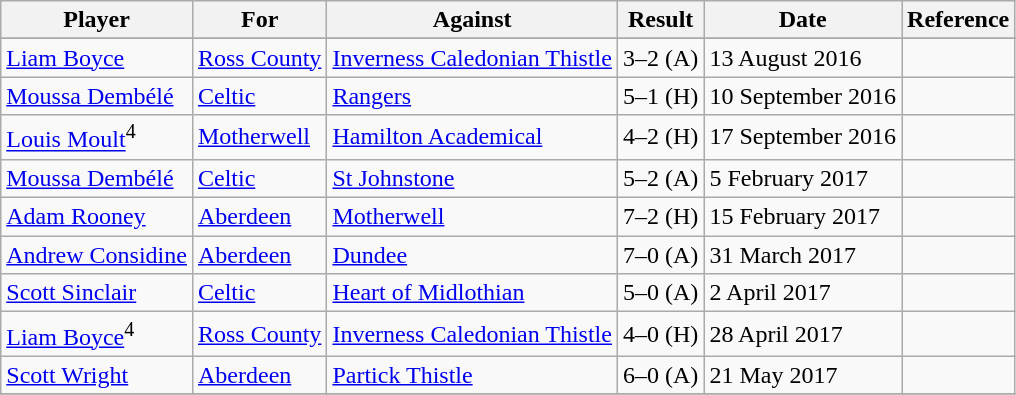<table class="wikitable sortable">
<tr>
<th>Player</th>
<th>For</th>
<th>Against</th>
<th>Result</th>
<th>Date</th>
<th>Reference</th>
</tr>
<tr>
</tr>
<tr>
<td> <a href='#'>Liam Boyce</a></td>
<td><a href='#'>Ross County</a></td>
<td><a href='#'>Inverness Caledonian Thistle</a></td>
<td align=center>3–2 (A)</td>
<td>13 August 2016</td>
<td align=center></td>
</tr>
<tr>
<td> <a href='#'>Moussa Dembélé</a></td>
<td><a href='#'>Celtic</a></td>
<td><a href='#'>Rangers</a></td>
<td align=center>5–1 (H)</td>
<td>10 September 2016</td>
<td align=center></td>
</tr>
<tr>
<td> <a href='#'>Louis Moult</a><sup>4</sup></td>
<td><a href='#'>Motherwell</a></td>
<td><a href='#'>Hamilton Academical</a></td>
<td align=center>4–2 (H)</td>
<td>17 September 2016</td>
<td align=center></td>
</tr>
<tr>
<td> <a href='#'>Moussa Dembélé</a></td>
<td><a href='#'>Celtic</a></td>
<td><a href='#'>St Johnstone</a></td>
<td align=center>5–2 (A)</td>
<td>5 February 2017</td>
<td align=center></td>
</tr>
<tr>
<td> <a href='#'>Adam Rooney</a></td>
<td><a href='#'>Aberdeen</a></td>
<td><a href='#'>Motherwell</a></td>
<td align=center>7–2 (H)</td>
<td>15 February 2017</td>
<td align=center></td>
</tr>
<tr>
<td> <a href='#'>Andrew Considine</a></td>
<td><a href='#'>Aberdeen</a></td>
<td><a href='#'>Dundee</a></td>
<td align=center>7–0 (A)</td>
<td>31 March 2017</td>
<td align=center></td>
</tr>
<tr>
<td> <a href='#'>Scott Sinclair</a></td>
<td><a href='#'>Celtic</a></td>
<td><a href='#'>Heart of Midlothian</a></td>
<td align=center>5–0 (A)</td>
<td>2 April 2017</td>
<td align=center></td>
</tr>
<tr>
<td> <a href='#'>Liam Boyce</a><sup>4</sup></td>
<td><a href='#'>Ross County</a></td>
<td><a href='#'>Inverness Caledonian Thistle</a></td>
<td align=center>4–0 (H)</td>
<td>28 April 2017</td>
<td align=center></td>
</tr>
<tr>
<td> <a href='#'>Scott Wright</a></td>
<td><a href='#'>Aberdeen</a></td>
<td><a href='#'>Partick Thistle</a></td>
<td align=center>6–0 (A)</td>
<td>21 May 2017</td>
<td align=center></td>
</tr>
<tr>
</tr>
</table>
